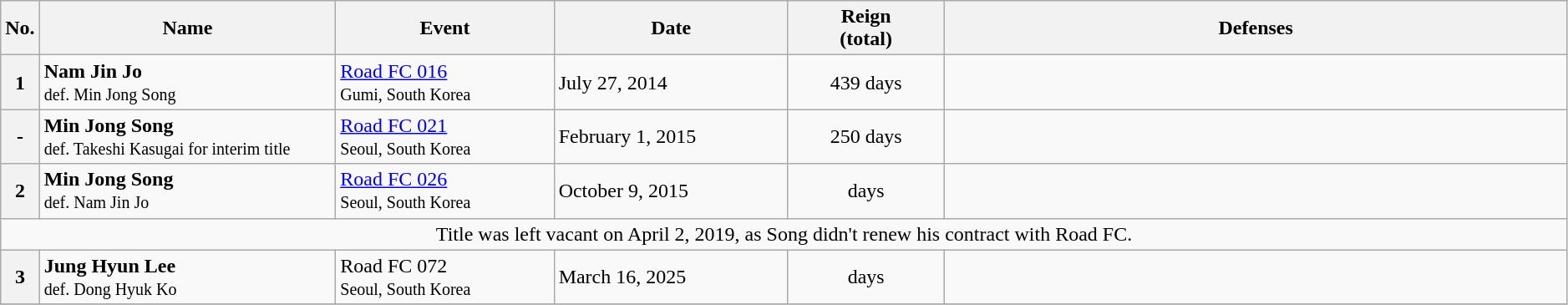<table class="wikitable" style="width:99%;">
<tr>
<th style="width:2%;">No.</th>
<th style="width:19%;">Name</th>
<th style="width:14%;">Event</th>
<th style="width:15%;">Date</th>
<th style="width:10%;">Reign<br>(total)</th>
<th style="width:40%;">Defenses</th>
</tr>
<tr>
<th>1</th>
<td> <strong>Nam Jin Jo</strong><br><small>def. Min Jong Song</small></td>
<td><a href='#'>Road FC 016</a><br><small>Gumi, South Korea</small></td>
<td>July 27, 2014</td>
<td style="text-align:center;">439 days<br></td>
<td></td>
</tr>
<tr>
<th>-</th>
<td> <strong>Min Jong Song</strong><br><small>def. Takeshi Kasugai for interim title</small></td>
<td><a href='#'>Road FC 021</a><br><small>Seoul, South Korea</small></td>
<td>February 1, 2015</td>
<td style="text-align:center;">250 days<br></td>
<td></td>
</tr>
<tr>
<th>2</th>
<td> <strong>Min Jong Song</strong><br><small>def. Nam Jin Jo</small></td>
<td><a href='#'>Road FC 026</a><br><small>Seoul, South Korea</small></td>
<td>October 9, 2015</td>
<td style="text-align:center;"> days<br></td>
<td></td>
</tr>
<tr>
<td style="text-align:center;" colspan="6">Title was left vacant on April 2, 2019, as Song didn't renew his contract with Road FC.</td>
</tr>
<tr>
<th>3</th>
<td> <strong>Jung Hyun Lee</strong><br><small>def. Dong Hyuk Ko</small></td>
<td>Road FC 072<br><small>Seoul, South Korea</small></td>
<td>March 16, 2025</td>
<td style="text-align:center;"> days<br></td>
<td></td>
</tr>
<tr>
</tr>
</table>
